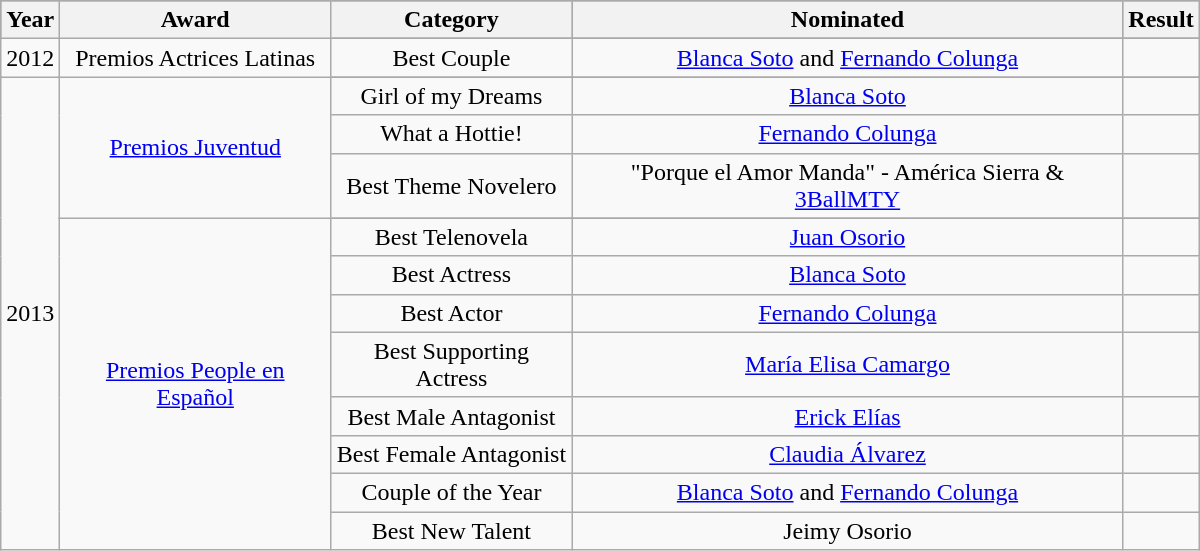<table class="wikitable" width=800px>
<tr style="background:#96c; text-align:center;">
<th>Year</th>
<th>Award</th>
<th>Category</th>
<th>Nominated</th>
<th>Result</th>
</tr>
<tr>
<td style="text-align: center; top" rowspan="2">2012</td>
<td style="text-align: center; top" rowspan="2">Premios Actrices Latinas</td>
</tr>
<tr style="text-align: center; top">
<td>Best Couple</td>
<td><a href='#'>Blanca Soto</a> and <a href='#'>Fernando Colunga</a></td>
<td></td>
</tr>
<tr style="text-align: center;">
<td style="text-align: center; top" rowspan="16">2013</td>
<td style="text-align: center; top" rowspan="4"><a href='#'>Premios Juventud</a></td>
</tr>
<tr style="text-align: center; top">
<td>Girl of my Dreams</td>
<td><a href='#'>Blanca Soto</a></td>
<td></td>
</tr>
<tr style="text-align: center; top">
<td>What a Hottie!</td>
<td><a href='#'>Fernando Colunga</a></td>
<td></td>
</tr>
<tr style="text-align: center; top">
<td>Best Theme Novelero</td>
<td>"Porque el Amor Manda" - América Sierra & <a href='#'>3BallMTY</a></td>
<td></td>
</tr>
<tr style="text-align: center;">
<td style="text-align: center; top" rowspan="16"><a href='#'>Premios People en Español</a></td>
</tr>
<tr style="text-align: center; top">
<td>Best Telenovela</td>
<td><a href='#'>Juan Osorio</a></td>
<td></td>
</tr>
<tr style="text-align: center; top">
<td>Best Actress</td>
<td><a href='#'>Blanca Soto</a></td>
<td></td>
</tr>
<tr style="text-align: center; top">
<td>Best Actor</td>
<td><a href='#'>Fernando Colunga</a></td>
<td></td>
</tr>
<tr style="text-align: center; top">
<td>Best Supporting Actress</td>
<td><a href='#'>María Elisa Camargo</a></td>
<td></td>
</tr>
<tr style="text-align: center; top">
<td>Best Male Antagonist</td>
<td><a href='#'>Erick Elías</a></td>
<td></td>
</tr>
<tr style="text-align: center; top">
<td>Best Female Antagonist</td>
<td><a href='#'>Claudia Álvarez</a></td>
<td></td>
</tr>
<tr style="text-align: center; top">
<td>Couple of the Year</td>
<td><a href='#'>Blanca Soto</a> and <a href='#'>Fernando Colunga</a></td>
<td></td>
</tr>
<tr style="text-align: center; top">
<td>Best New Talent</td>
<td>Jeimy Osorio</td>
<td></td>
</tr>
</table>
